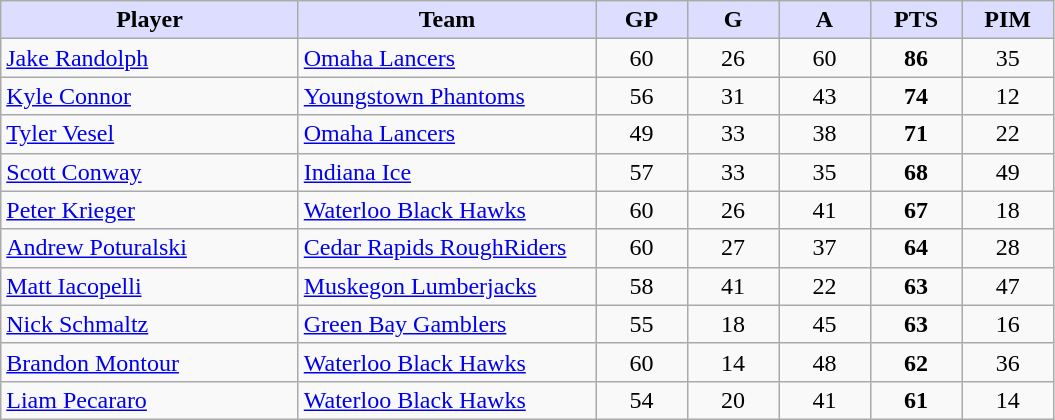<table class="wikitable" style="text-align:center;">
<tr>
<th style="background:#ddf; width:26%;">Player</th>
<th style="background:#ddf; width:26%;">Team</th>
<th style="background:#ddf; width:8%;">GP</th>
<th style="background:#ddf; width:8%;">G</th>
<th style="background:#ddf; width:8%;">A</th>
<th style="background:#ddf; width:8%;">PTS</th>
<th style="background:#ddf; width:8%;">PIM</th>
</tr>
<tr>
<td align=left><a href='#'>Jake Randolph</a></td>
<td align=left><a href='#'>Omaha Lancers</a></td>
<td>60</td>
<td>26</td>
<td>60</td>
<td><strong>86</strong></td>
<td>35</td>
</tr>
<tr>
<td align=left><a href='#'>Kyle Connor</a></td>
<td align=left><a href='#'>Youngstown Phantoms</a></td>
<td>56</td>
<td>31</td>
<td>43</td>
<td><strong>74</strong></td>
<td>12</td>
</tr>
<tr>
<td align=left><a href='#'>Tyler Vesel</a></td>
<td align=left><a href='#'>Omaha Lancers</a></td>
<td>49</td>
<td>33</td>
<td>38</td>
<td><strong>71</strong></td>
<td>22</td>
</tr>
<tr>
<td align=left><a href='#'>Scott Conway</a></td>
<td align=left><a href='#'>Indiana Ice</a></td>
<td>57</td>
<td>33</td>
<td>35</td>
<td><strong>68</strong></td>
<td>49</td>
</tr>
<tr>
<td align=left><a href='#'>Peter Krieger</a></td>
<td align=left><a href='#'>Waterloo Black Hawks</a></td>
<td>60</td>
<td>26</td>
<td>41</td>
<td><strong>67</strong></td>
<td>18</td>
</tr>
<tr>
<td align=left><a href='#'>Andrew Poturalski</a></td>
<td align=left><a href='#'>Cedar Rapids RoughRiders</a></td>
<td>60</td>
<td>27</td>
<td>37</td>
<td><strong>64</strong></td>
<td>28</td>
</tr>
<tr>
<td align=left><a href='#'>Matt Iacopelli</a></td>
<td align=left><a href='#'>Muskegon Lumberjacks</a></td>
<td>58</td>
<td>41</td>
<td>22</td>
<td><strong>63</strong></td>
<td>47</td>
</tr>
<tr>
<td align=left><a href='#'>Nick Schmaltz</a></td>
<td align=left><a href='#'>Green Bay Gamblers</a></td>
<td>55</td>
<td>18</td>
<td>45</td>
<td><strong>63</strong></td>
<td>16</td>
</tr>
<tr>
<td align=left><a href='#'>Brandon Montour</a></td>
<td align=left><a href='#'>Waterloo Black Hawks</a></td>
<td>60</td>
<td>14</td>
<td>48</td>
<td><strong>62</strong></td>
<td>36</td>
</tr>
<tr>
<td align=left><a href='#'>Liam Pecararo</a></td>
<td align=left><a href='#'>Waterloo Black Hawks</a></td>
<td>54</td>
<td>20</td>
<td>41</td>
<td><strong>61</strong></td>
<td>14</td>
</tr>
</table>
